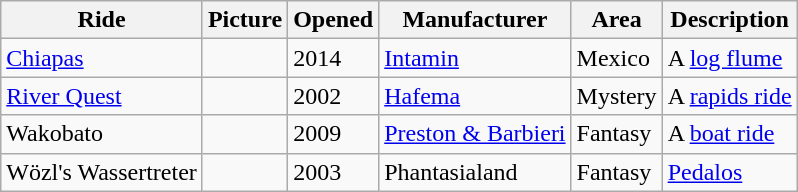<table class="wikitable sortable">
<tr>
<th>Ride</th>
<th>Picture</th>
<th>Opened</th>
<th>Manufacturer</th>
<th>Area</th>
<th>Description</th>
</tr>
<tr>
<td><a href='#'>Chiapas</a></td>
<td> </td>
<td>2014</td>
<td><a href='#'>Intamin</a></td>
<td>Mexico</td>
<td>A <a href='#'>log flume</a></td>
</tr>
<tr>
<td><a href='#'>River Quest</a></td>
<td> </td>
<td>2002</td>
<td><a href='#'>Hafema</a></td>
<td>Mystery</td>
<td>A <a href='#'>rapids ride</a></td>
</tr>
<tr>
<td>Wakobato</td>
<td> </td>
<td>2009</td>
<td><a href='#'>Preston & Barbieri</a></td>
<td>Fantasy</td>
<td>A <a href='#'>boat ride</a></td>
</tr>
<tr>
<td>Wözl's Wassertreter</td>
<td> </td>
<td>2003</td>
<td>Phantasialand</td>
<td>Fantasy</td>
<td><a href='#'>Pedalos</a></td>
</tr>
</table>
